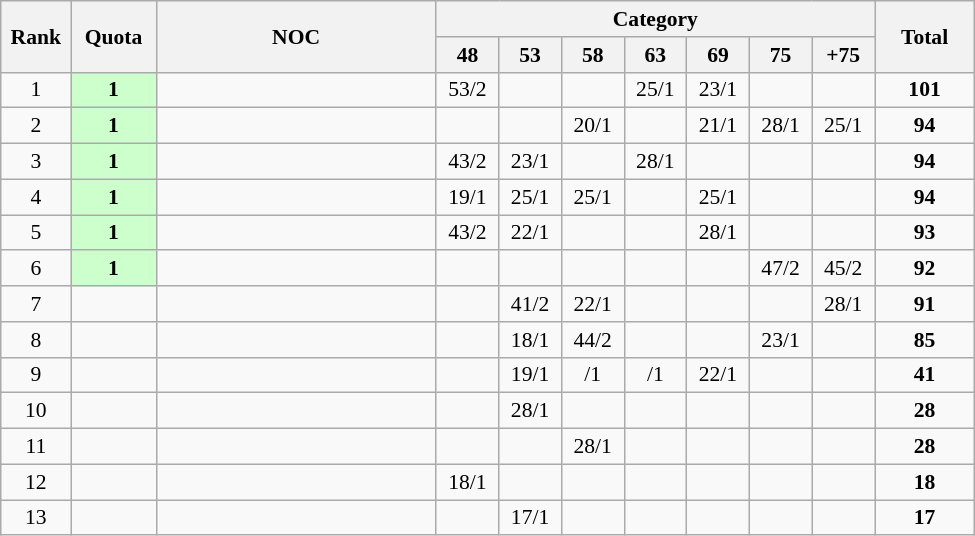<table class="wikitable" style="text-align:center; font-size:90%">
<tr>
<th rowspan=2 width=40>Rank</th>
<th rowspan=2 width=50>Quota</th>
<th rowspan=2 width=180>NOC</th>
<th colspan=7>Category</th>
<th rowspan=2 width=60>Total</th>
</tr>
<tr>
<th width=35>48</th>
<th width=35>53</th>
<th width=35>58</th>
<th width=35>63</th>
<th width=35>69</th>
<th width=35>75</th>
<th width=35>+75</th>
</tr>
<tr>
<td>1</td>
<td bgcolor=#ccffcc><strong>1</strong></td>
<td align="left"></td>
<td>53/2</td>
<td></td>
<td></td>
<td>25/1</td>
<td>23/1</td>
<td></td>
<td></td>
<td><strong>101</strong></td>
</tr>
<tr>
<td>2</td>
<td bgcolor=#ccffcc><strong>1</strong></td>
<td align="left"></td>
<td></td>
<td></td>
<td>20/1</td>
<td></td>
<td>21/1</td>
<td>28/1</td>
<td>25/1</td>
<td><strong>94</strong></td>
</tr>
<tr>
<td>3</td>
<td bgcolor=#ccffcc><strong>1</strong></td>
<td align="left"></td>
<td>43/2</td>
<td>23/1</td>
<td></td>
<td>28/1</td>
<td></td>
<td></td>
<td></td>
<td><strong>94</strong></td>
</tr>
<tr>
<td>4</td>
<td bgcolor=#ccffcc><strong>1</strong></td>
<td align="left"></td>
<td>19/1</td>
<td>25/1</td>
<td>25/1</td>
<td></td>
<td>25/1</td>
<td></td>
<td></td>
<td><strong>94</strong></td>
</tr>
<tr>
<td>5</td>
<td bgcolor=#ccffcc><strong>1</strong></td>
<td align="left"></td>
<td>43/2</td>
<td>22/1</td>
<td></td>
<td></td>
<td>28/1</td>
<td></td>
<td></td>
<td><strong>93</strong></td>
</tr>
<tr>
<td>6</td>
<td bgcolor=#ccffcc><strong>1</strong></td>
<td align="left"></td>
<td></td>
<td></td>
<td></td>
<td></td>
<td></td>
<td>47/2</td>
<td>45/2</td>
<td><strong>92</strong></td>
</tr>
<tr>
<td>7</td>
<td></td>
<td align="left"></td>
<td></td>
<td>41/2</td>
<td>22/1</td>
<td></td>
<td></td>
<td></td>
<td>28/1</td>
<td><strong>91</strong></td>
</tr>
<tr>
<td>8</td>
<td></td>
<td align="left"></td>
<td></td>
<td>18/1</td>
<td>44/2</td>
<td></td>
<td></td>
<td>23/1</td>
<td></td>
<td><strong>85</strong></td>
</tr>
<tr>
<td>9</td>
<td></td>
<td align="left"></td>
<td></td>
<td>19/1</td>
<td>/1</td>
<td>/1</td>
<td>22/1</td>
<td></td>
<td></td>
<td><strong>41</strong></td>
</tr>
<tr>
<td>10</td>
<td></td>
<td align="left"></td>
<td></td>
<td>28/1</td>
<td></td>
<td></td>
<td></td>
<td></td>
<td></td>
<td><strong>28</strong></td>
</tr>
<tr>
<td>11</td>
<td></td>
<td align="left"></td>
<td></td>
<td></td>
<td>28/1</td>
<td></td>
<td></td>
<td></td>
<td></td>
<td><strong>28</strong></td>
</tr>
<tr>
<td>12</td>
<td></td>
<td align="left"></td>
<td>18/1</td>
<td></td>
<td></td>
<td></td>
<td></td>
<td></td>
<td></td>
<td><strong>18</strong></td>
</tr>
<tr>
<td>13</td>
<td></td>
<td align="left"></td>
<td></td>
<td>17/1</td>
<td></td>
<td></td>
<td></td>
<td></td>
<td></td>
<td><strong>17</strong></td>
</tr>
</table>
